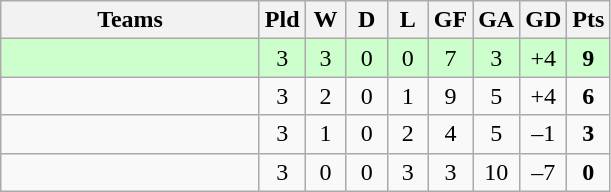<table class="wikitable" style="text-align: center;">
<tr>
<th width=165>Teams</th>
<th width=20>Pld</th>
<th width=20>W</th>
<th width=20>D</th>
<th width=20>L</th>
<th width=20>GF</th>
<th width=20>GA</th>
<th width=20>GD</th>
<th width=20>Pts</th>
</tr>
<tr align=center style="background:#ccffcc;">
<td style="text-align:left;"></td>
<td>3</td>
<td>3</td>
<td>0</td>
<td>0</td>
<td>7</td>
<td>3</td>
<td>+4</td>
<td><strong>9</strong></td>
</tr>
<tr align=center>
<td style="text-align:left;"></td>
<td>3</td>
<td>2</td>
<td>0</td>
<td>1</td>
<td>9</td>
<td>5</td>
<td>+4</td>
<td><strong>6</strong></td>
</tr>
<tr align=center>
<td style="text-align:left;"></td>
<td>3</td>
<td>1</td>
<td>0</td>
<td>2</td>
<td>4</td>
<td>5</td>
<td>–1</td>
<td><strong>3</strong></td>
</tr>
<tr align=center>
<td style="text-align:left;"></td>
<td>3</td>
<td>0</td>
<td>0</td>
<td>3</td>
<td>3</td>
<td>10</td>
<td>–7</td>
<td><strong>0</strong></td>
</tr>
</table>
